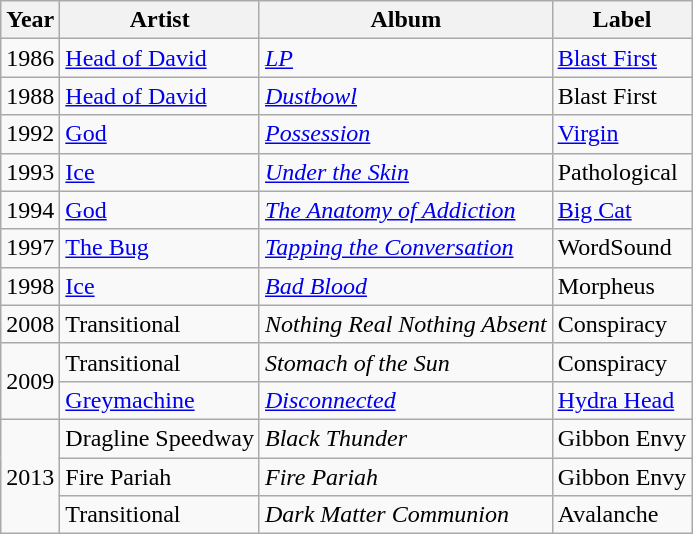<table class="wikitable">
<tr>
<th>Year</th>
<th>Artist</th>
<th>Album</th>
<th>Label</th>
</tr>
<tr>
<td align="center">1986</td>
<td><a href='#'>Head of David</a></td>
<td><em><a href='#'>LP</a></em></td>
<td><a href='#'>Blast First</a></td>
</tr>
<tr>
<td align="center">1988</td>
<td><a href='#'>Head of David</a></td>
<td><em><a href='#'>Dustbowl</a></em></td>
<td>Blast First</td>
</tr>
<tr>
<td align="center">1992</td>
<td><a href='#'>God</a></td>
<td><em><a href='#'>Possession</a></em></td>
<td><a href='#'>Virgin</a></td>
</tr>
<tr>
<td align="center">1993</td>
<td><a href='#'>Ice</a></td>
<td><em><a href='#'>Under the Skin</a></em></td>
<td>Pathological</td>
</tr>
<tr>
<td align="center">1994</td>
<td><a href='#'>God</a></td>
<td><em><a href='#'>The Anatomy of Addiction</a></em></td>
<td><a href='#'>Big Cat</a></td>
</tr>
<tr>
<td align="center">1997</td>
<td><a href='#'>The Bug</a></td>
<td><em><a href='#'>Tapping the Conversation</a></em></td>
<td>WordSound</td>
</tr>
<tr>
<td align="center">1998</td>
<td><a href='#'>Ice</a></td>
<td><em><a href='#'>Bad Blood</a></em></td>
<td>Morpheus</td>
</tr>
<tr>
<td align="center">2008</td>
<td>Transitional</td>
<td><em>Nothing Real Nothing Absent</em></td>
<td>Conspiracy</td>
</tr>
<tr>
<td rowspan="2">2009</td>
<td>Transitional</td>
<td><em>Stomach of the Sun</em></td>
<td>Conspiracy</td>
</tr>
<tr>
<td><a href='#'>Greymachine</a></td>
<td><em><a href='#'>Disconnected</a></em></td>
<td><a href='#'>Hydra Head</a></td>
</tr>
<tr>
<td rowspan="3">2013</td>
<td>Dragline Speedway</td>
<td><em>Black Thunder</em></td>
<td>Gibbon Envy</td>
</tr>
<tr>
<td>Fire Pariah</td>
<td><em>Fire Pariah</em></td>
<td>Gibbon Envy</td>
</tr>
<tr>
<td>Transitional</td>
<td><em>Dark Matter Communion</em></td>
<td>Avalanche</td>
</tr>
</table>
